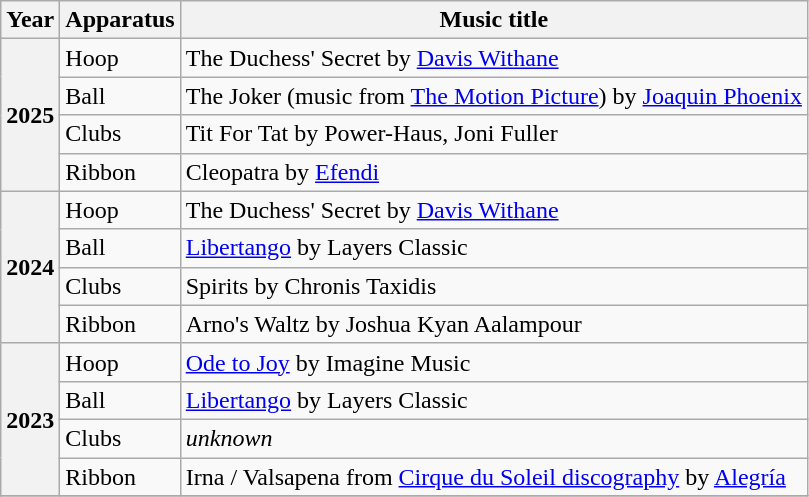<table class="wikitable plainrowheaders">
<tr>
<th scope=col>Year</th>
<th scope=col>Apparatus</th>
<th scope=col>Music title</th>
</tr>
<tr>
<th scope=row rowspan=4>2025</th>
<td>Hoop</td>
<td>The Duchess' Secret by <a href='#'>Davis Withane</a></td>
</tr>
<tr>
<td>Ball</td>
<td>The Joker (music from <a href='#'>The Motion Picture</a>) by <a href='#'>Joaquin Phoenix</a></td>
</tr>
<tr>
<td>Clubs</td>
<td>Tit For Tat by Power-Haus, Joni Fuller</td>
</tr>
<tr>
<td>Ribbon</td>
<td>Cleopatra by <a href='#'>Efendi</a></td>
</tr>
<tr>
<th scope=row rowspan=4>2024</th>
<td>Hoop</td>
<td>The Duchess' Secret by <a href='#'>Davis Withane</a></td>
</tr>
<tr>
<td>Ball</td>
<td><a href='#'>Libertango</a> by Layers Classic</td>
</tr>
<tr>
<td>Clubs</td>
<td>Spirits by Chronis Taxidis</td>
</tr>
<tr>
<td>Ribbon</td>
<td>Arno's Waltz by Joshua Kyan Aalampour</td>
</tr>
<tr>
<th scope=row rowspan=4>2023</th>
<td>Hoop</td>
<td><a href='#'>Ode to Joy</a> by Imagine Music</td>
</tr>
<tr>
<td>Ball</td>
<td><a href='#'>Libertango</a> by Layers Classic</td>
</tr>
<tr>
<td>Clubs</td>
<td><em>unknown</em></td>
</tr>
<tr>
<td>Ribbon</td>
<td>Irna / Valsapena from <a href='#'>Cirque du Soleil discography</a> by <a href='#'>Alegría</a></td>
</tr>
<tr>
</tr>
</table>
